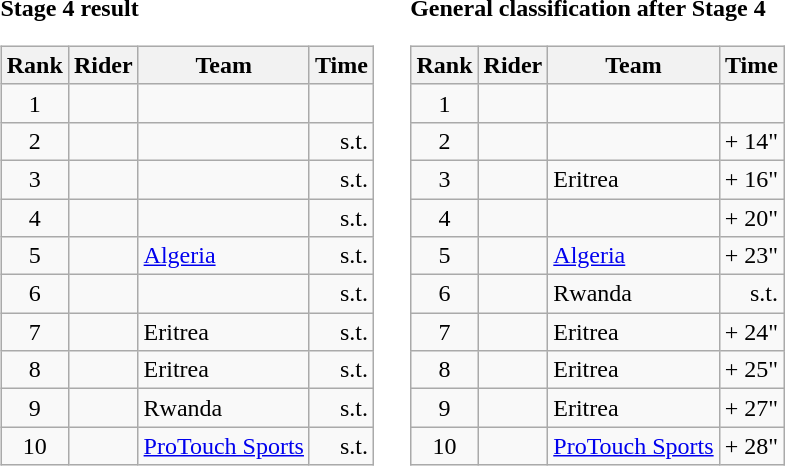<table>
<tr>
<td><strong>Stage 4 result</strong><br><table class="wikitable">
<tr>
<th scope="col">Rank</th>
<th scope="col">Rider</th>
<th scope="col">Team</th>
<th scope="col">Time</th>
</tr>
<tr>
<td style="text-align:center;">1</td>
<td></td>
<td></td>
<td style="text-align:right;"></td>
</tr>
<tr>
<td style="text-align:center;">2</td>
<td></td>
<td></td>
<td style="text-align:right;">s.t.</td>
</tr>
<tr>
<td style="text-align:center;">3</td>
<td></td>
<td></td>
<td style="text-align:right;">s.t.</td>
</tr>
<tr>
<td style="text-align:center;">4</td>
<td></td>
<td></td>
<td style="text-align:right;">s.t.</td>
</tr>
<tr>
<td style="text-align:center;">5</td>
<td></td>
<td><a href='#'>Algeria</a></td>
<td style="text-align:right;">s.t.</td>
</tr>
<tr>
<td style="text-align:center;">6</td>
<td></td>
<td></td>
<td style="text-align:right;">s.t.</td>
</tr>
<tr>
<td style="text-align:center;">7</td>
<td></td>
<td>Eritrea</td>
<td style="text-align:right;">s.t.</td>
</tr>
<tr>
<td style="text-align:center;">8</td>
<td></td>
<td>Eritrea</td>
<td style="text-align:right;">s.t.</td>
</tr>
<tr>
<td style="text-align:center;">9</td>
<td></td>
<td>Rwanda</td>
<td style="text-align:right;">s.t.</td>
</tr>
<tr>
<td style="text-align:center;">10</td>
<td></td>
<td><a href='#'>ProTouch Sports</a></td>
<td style="text-align:right;">s.t.</td>
</tr>
</table>
</td>
<td></td>
<td><strong>General classification after Stage 4</strong><br><table class="wikitable">
<tr>
<th scope="col">Rank</th>
<th scope="col">Rider</th>
<th scope="col">Team</th>
<th scope="col">Time</th>
</tr>
<tr>
<td style="text-align:center;">1</td>
<td>  </td>
<td></td>
<td style="text-align:right;"></td>
</tr>
<tr>
<td style="text-align:center;">2</td>
<td></td>
<td></td>
<td style="text-align:right;">+ 14"</td>
</tr>
<tr>
<td style="text-align:center;">3</td>
<td></td>
<td>Eritrea</td>
<td style="text-align:right;">+ 16"</td>
</tr>
<tr>
<td style="text-align:center;">4</td>
<td></td>
<td></td>
<td style="text-align:right;">+ 20"</td>
</tr>
<tr>
<td style="text-align:center;">5</td>
<td></td>
<td><a href='#'>Algeria</a></td>
<td style="text-align:right;">+ 23"</td>
</tr>
<tr>
<td style="text-align:center;">6</td>
<td></td>
<td>Rwanda</td>
<td style="text-align:right;">s.t.</td>
</tr>
<tr>
<td style="text-align:center;">7</td>
<td></td>
<td>Eritrea</td>
<td style="text-align:right;">+ 24"</td>
</tr>
<tr>
<td style="text-align:center;">8</td>
<td></td>
<td>Eritrea</td>
<td style="text-align:right;">+ 25"</td>
</tr>
<tr>
<td style="text-align:center;">9</td>
<td></td>
<td>Eritrea</td>
<td style="text-align:right;">+ 27"</td>
</tr>
<tr>
<td style="text-align:center;">10</td>
<td></td>
<td><a href='#'>ProTouch Sports</a></td>
<td style="text-align:right;">+ 28"</td>
</tr>
</table>
</td>
</tr>
</table>
